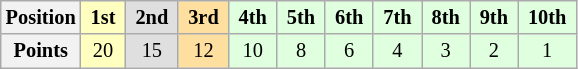<table class="wikitable" style="font-size:85%; text-align:center">
<tr>
<th>Position</th>
<td style="background:#ffffbf;"> <strong>1st</strong> </td>
<td style="background:#dfdfdf;"> <strong>2nd</strong> </td>
<td style="background:#ffdf9f;"> <strong>3rd</strong> </td>
<td style="background:#dfffdf;"> <strong>4th</strong> </td>
<td style="background:#dfffdf;"> <strong>5th</strong> </td>
<td style="background:#dfffdf;"> <strong>6th</strong> </td>
<td style="background:#dfffdf;"> <strong>7th</strong> </td>
<td style="background:#dfffdf;"> <strong>8th</strong> </td>
<td style="background:#dfffdf;"> <strong>9th</strong> </td>
<td style="background:#dfffdf;"> <strong>10th</strong> </td>
</tr>
<tr>
<th>Points</th>
<td style="background:#ffffbf;">20</td>
<td style="background:#dfdfdf;">15</td>
<td style="background:#ffdf9f;">12</td>
<td style="background:#dfffdf;">10</td>
<td style="background:#dfffdf;">8</td>
<td style="background:#dfffdf;">6</td>
<td style="background:#dfffdf;">4</td>
<td style="background:#dfffdf;">3</td>
<td style="background:#dfffdf;">2</td>
<td style="background:#dfffdf;">1</td>
</tr>
</table>
